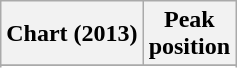<table class="wikitable sortable plainrowheaders">
<tr>
<th scope="col">Chart (2013)</th>
<th scope="col">Peak<br>position</th>
</tr>
<tr>
</tr>
<tr>
</tr>
<tr>
</tr>
</table>
